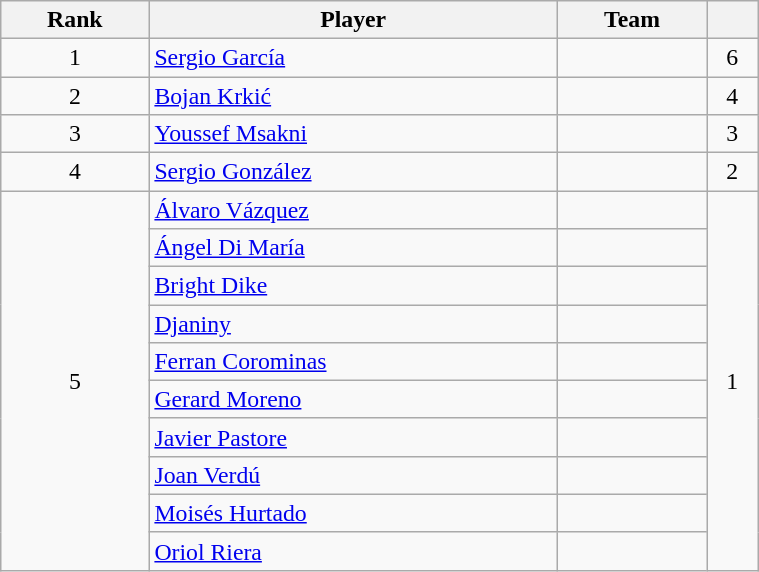<table class="wikitable" style="font-size:99%; text-align:center;" width="40%">
<tr>
<th>Rank</th>
<th>Player</th>
<th>Team</th>
<th></th>
</tr>
<tr>
<td>1</td>
<td align="left"><a href='#'>Sergio García</a></td>
<td align="left"></td>
<td>6</td>
</tr>
<tr>
<td>2</td>
<td align="left"><a href='#'>Bojan Krkić</a></td>
<td align="left"></td>
<td>4</td>
</tr>
<tr>
<td>3</td>
<td align="left"><a href='#'>Youssef Msakni</a></td>
<td align="left"></td>
<td>3</td>
</tr>
<tr>
<td>4</td>
<td align="left"><a href='#'>Sergio González</a></td>
<td align="left"></td>
<td>2</td>
</tr>
<tr>
<td rowspan="10">5</td>
<td align="left"><a href='#'>Álvaro Vázquez</a></td>
<td align="left"></td>
<td rowspan="10">1</td>
</tr>
<tr>
<td align="left"><a href='#'>Ángel Di María</a></td>
<td align="left"></td>
</tr>
<tr>
<td align="left"><a href='#'>Bright Dike</a></td>
<td align="left"></td>
</tr>
<tr>
<td align="left"><a href='#'>Djaniny</a></td>
<td align="left"></td>
</tr>
<tr>
<td align="left"><a href='#'>Ferran Corominas</a></td>
<td align="left"></td>
</tr>
<tr>
<td align="left"><a href='#'>Gerard Moreno</a></td>
<td align="left"></td>
</tr>
<tr>
<td align="left"><a href='#'>Javier Pastore</a></td>
<td align="left"></td>
</tr>
<tr>
<td align="left"><a href='#'>Joan Verdú</a></td>
<td align="left"></td>
</tr>
<tr>
<td align="left"><a href='#'>Moisés Hurtado</a></td>
<td align="left"></td>
</tr>
<tr>
<td align="left"><a href='#'>Oriol Riera</a></td>
<td align="left"></td>
</tr>
</table>
